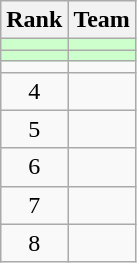<table class="wikitable">
<tr>
<th>Rank</th>
<th>Team</th>
</tr>
<tr bgcolor=ccffcc>
<td align=center></td>
<td></td>
</tr>
<tr bgcolor=ccffcc>
<td align=center></td>
<td></td>
</tr>
<tr>
<td align=center></td>
<td></td>
</tr>
<tr>
<td align=center>4</td>
<td></td>
</tr>
<tr>
<td align=center>5</td>
<td></td>
</tr>
<tr>
<td align=center>6</td>
<td></td>
</tr>
<tr>
<td align=center>7</td>
<td></td>
</tr>
<tr>
<td align=center>8</td>
<td></td>
</tr>
</table>
